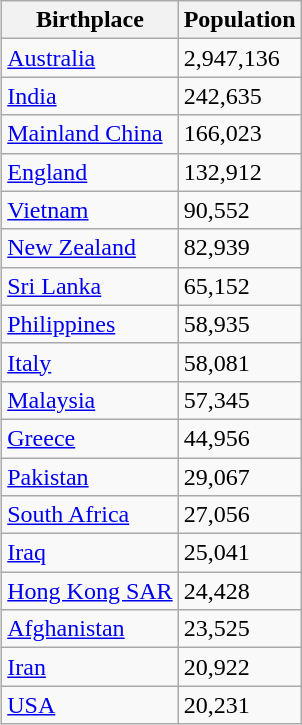<table class="wikitable" style="float: right;">
<tr>
<th>Birthplace</th>
<th>Population</th>
</tr>
<tr>
<td><a href='#'>Australia</a></td>
<td>2,947,136</td>
</tr>
<tr>
<td><a href='#'>India</a></td>
<td>242,635</td>
</tr>
<tr>
<td><a href='#'>Mainland China</a></td>
<td>166,023</td>
</tr>
<tr>
<td><a href='#'>England</a></td>
<td>132,912</td>
</tr>
<tr>
<td><a href='#'>Vietnam</a></td>
<td>90,552</td>
</tr>
<tr>
<td><a href='#'>New Zealand</a></td>
<td>82,939</td>
</tr>
<tr>
<td><a href='#'>Sri Lanka</a></td>
<td>65,152</td>
</tr>
<tr>
<td><a href='#'>Philippines</a></td>
<td>58,935</td>
</tr>
<tr>
<td><a href='#'>Italy</a></td>
<td>58,081</td>
</tr>
<tr>
<td><a href='#'>Malaysia</a></td>
<td>57,345</td>
</tr>
<tr>
<td><a href='#'>Greece</a></td>
<td>44,956</td>
</tr>
<tr>
<td><a href='#'>Pakistan</a></td>
<td>29,067</td>
</tr>
<tr>
<td><a href='#'>South Africa</a></td>
<td>27,056</td>
</tr>
<tr>
<td><a href='#'>Iraq</a></td>
<td>25,041</td>
</tr>
<tr>
<td><a href='#'>Hong Kong SAR</a></td>
<td>24,428</td>
</tr>
<tr>
<td><a href='#'>Afghanistan</a></td>
<td>23,525</td>
</tr>
<tr>
<td><a href='#'>Iran</a></td>
<td>20,922</td>
</tr>
<tr>
<td><a href='#'>USA</a></td>
<td>20,231</td>
</tr>
</table>
